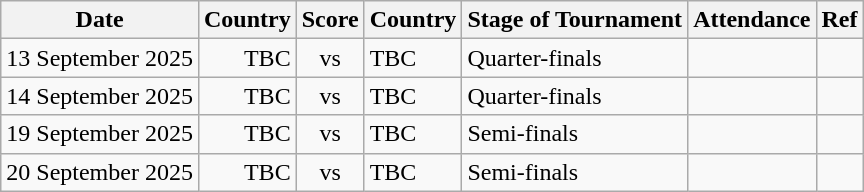<table class="wikitable">
<tr>
<th scope=col>Date</th>
<th scope=col>Country</th>
<th scope=col>Score</th>
<th scope=col>Country</th>
<th scope=col>Stage of Tournament</th>
<th scope=col>Attendance</th>
<th scope=col>Ref</th>
</tr>
<tr>
<td>13 September 2025</td>
<td align="right">TBC</td>
<td align="center">vs</td>
<td>TBC</td>
<td>Quarter-finals</td>
<td></td>
<td></td>
</tr>
<tr>
<td>14 September 2025</td>
<td align="right">TBC</td>
<td align="center">vs</td>
<td>TBC</td>
<td>Quarter-finals</td>
<td></td>
<td></td>
</tr>
<tr>
<td>19 September 2025</td>
<td align="right">TBC</td>
<td align="center">vs</td>
<td>TBC</td>
<td>Semi-finals</td>
<td></td>
<td></td>
</tr>
<tr>
<td>20 September 2025</td>
<td align="right">TBC</td>
<td align="center">vs</td>
<td>TBC</td>
<td>Semi-finals</td>
<td></td>
<td></td>
</tr>
</table>
